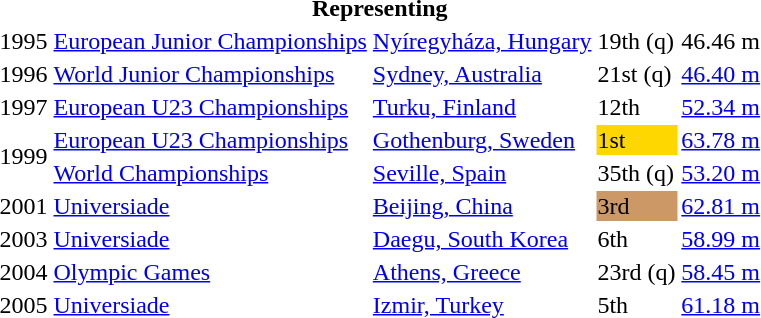<table>
<tr>
<th colspan="5">Representing </th>
</tr>
<tr>
<td>1995</td>
<td><a href='#'>European Junior Championships</a></td>
<td><a href='#'>Nyíregyháza, Hungary</a></td>
<td>19th (q)</td>
<td>46.46 m</td>
</tr>
<tr>
<td>1996</td>
<td><a href='#'>World Junior Championships</a></td>
<td><a href='#'>Sydney, Australia</a></td>
<td>21st (q)</td>
<td><a href='#'>46.40 m</a></td>
</tr>
<tr>
<td>1997</td>
<td><a href='#'>European U23 Championships</a></td>
<td><a href='#'>Turku, Finland</a></td>
<td>12th</td>
<td><a href='#'>52.34 m</a></td>
</tr>
<tr>
<td rowspan=2>1999</td>
<td><a href='#'>European U23 Championships</a></td>
<td><a href='#'>Gothenburg, Sweden</a></td>
<td bgcolor=gold>1st</td>
<td><a href='#'>63.78 m</a></td>
</tr>
<tr>
<td><a href='#'>World Championships</a></td>
<td><a href='#'>Seville, Spain</a></td>
<td>35th (q)</td>
<td><a href='#'>53.20 m</a></td>
</tr>
<tr>
<td>2001</td>
<td><a href='#'>Universiade</a></td>
<td><a href='#'>Beijing, China</a></td>
<td bgcolor=cc9966>3rd</td>
<td><a href='#'>62.81 m</a></td>
</tr>
<tr>
<td>2003</td>
<td><a href='#'>Universiade</a></td>
<td><a href='#'>Daegu, South Korea</a></td>
<td>6th</td>
<td><a href='#'>58.99 m</a></td>
</tr>
<tr>
<td>2004</td>
<td><a href='#'>Olympic Games</a></td>
<td><a href='#'>Athens, Greece</a></td>
<td>23rd (q)</td>
<td><a href='#'>58.45 m</a></td>
</tr>
<tr>
<td>2005</td>
<td><a href='#'>Universiade</a></td>
<td><a href='#'>Izmir, Turkey</a></td>
<td>5th</td>
<td><a href='#'>61.18 m</a></td>
</tr>
</table>
